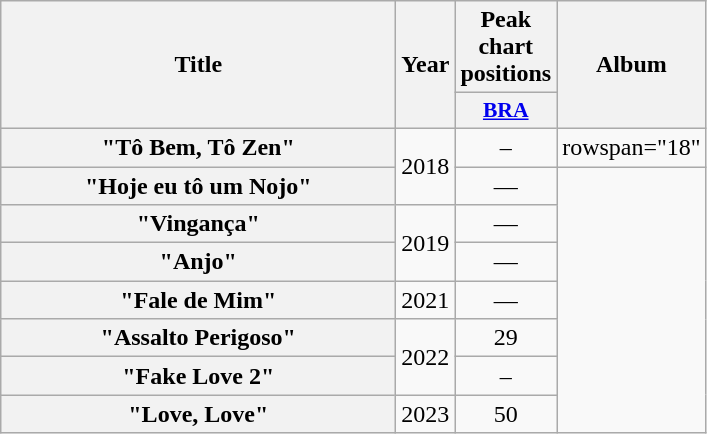<table class="wikitable plainrowheaders" style="text-align:center;">
<tr>
<th scope="col" rowspan="2" style="width:16em;">Title</th>
<th scope="col" rowspan="2">Year</th>
<th scope="col" colspan="1">Peak chart positions</th>
<th scope="col" rowspan="2">Album</th>
</tr>
<tr>
<th scope="col" style="width:3em;font-size:90%;"><a href='#'>BRA</a></th>
</tr>
<tr>
<th scope="row">"Tô Bem, Tô Zen"<br></th>
<td rowspan="2">2018</td>
<td>–</td>
<td>rowspan="18" </td>
</tr>
<tr>
<th scope="row">"Hoje eu tô um Nojo"</th>
<td>—</td>
</tr>
<tr>
<th scope="row">"Vingança"<br></th>
<td rowspan="2">2019</td>
<td>—</td>
</tr>
<tr>
<th scope="row">"Anjo"</th>
<td>—</td>
</tr>
<tr>
<th scope="row">"Fale de Mim"</th>
<td>2021</td>
<td>—</td>
</tr>
<tr>
<th scope="row">"Assalto Perigoso"</th>
<td rowspan="2">2022</td>
<td>29</td>
</tr>
<tr>
<th scope="row">"Fake Love 2"</th>
<td>–</td>
</tr>
<tr>
<th scope="row">"Love, Love" </th>
<td rowspan="2">2023</td>
<td>50</td>
</tr>
</table>
